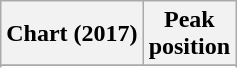<table class="wikitable sortable plainrowheaders" style="text-align:center">
<tr>
<th scope="col">Chart (2017)</th>
<th scope="col">Peak<br>position</th>
</tr>
<tr>
</tr>
<tr>
</tr>
<tr>
</tr>
</table>
